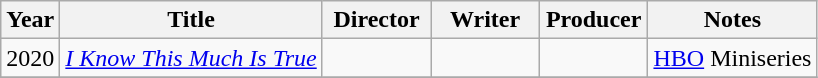<table class="wikitable">
<tr>
<th>Year</th>
<th>Title</th>
<th width=65>Director</th>
<th width=65>Writer</th>
<th width=65>Producer</th>
<th>Notes</th>
</tr>
<tr>
<td>2020</td>
<td><em><a href='#'>I Know This Much Is True</a></em></td>
<td></td>
<td></td>
<td></td>
<td><a href='#'>HBO</a> Miniseries</td>
</tr>
<tr>
</tr>
</table>
